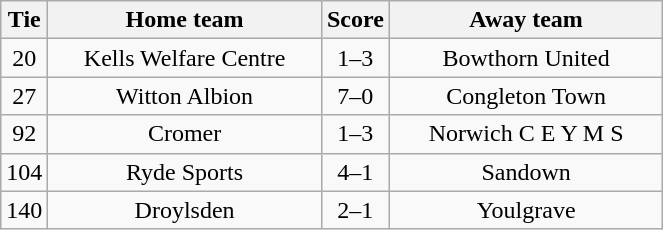<table class="wikitable" style="text-align:center;">
<tr>
<th width=20>Tie</th>
<th width=175>Home team</th>
<th width=20>Score</th>
<th width=175>Away team</th>
</tr>
<tr>
<td>20</td>
<td>Kells Welfare Centre</td>
<td>1–3</td>
<td>Bowthorn United</td>
</tr>
<tr>
<td>27</td>
<td>Witton Albion</td>
<td>7–0</td>
<td>Congleton Town</td>
</tr>
<tr>
<td>92</td>
<td>Cromer</td>
<td>1–3</td>
<td>Norwich C E Y M S</td>
</tr>
<tr>
<td>104</td>
<td>Ryde Sports</td>
<td>4–1</td>
<td>Sandown</td>
</tr>
<tr>
<td>140</td>
<td>Droylsden</td>
<td>2–1</td>
<td>Youlgrave</td>
</tr>
</table>
